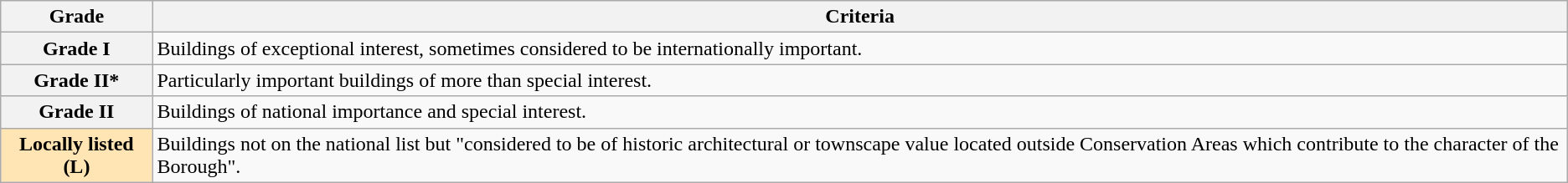<table class="wikitable" border="1">
<tr>
<th>Grade</th>
<th>Criteria</th>
</tr>
<tr>
<th>Grade I</th>
<td>Buildings of exceptional interest, sometimes considered to be internationally important.</td>
</tr>
<tr>
<th>Grade II*</th>
<td>Particularly important buildings of more than special interest.</td>
</tr>
<tr>
<th>Grade II</th>
<td>Buildings of national importance and special interest.</td>
</tr>
<tr>
<th style="background-color: #FFE5B4">Locally listed (L)</th>
<td>Buildings not on the national list but "considered to be of historic architectural or townscape value located outside Conservation Areas which contribute to the character of the Borough".</td>
</tr>
</table>
